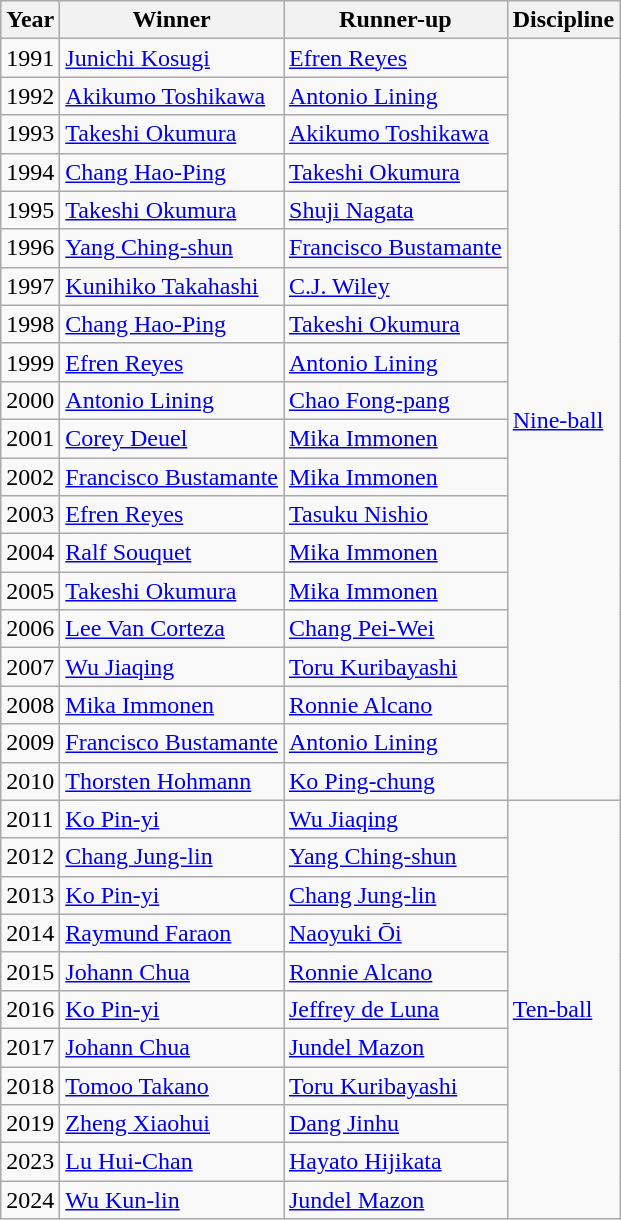<table class="wikitable sortable">
<tr bgcolor="#efefef">
<th>Year</th>
<th class="unsortable">Winner</th>
<th>Runner-up</th>
<th>Discipline</th>
</tr>
<tr>
<td>1991</td>
<td> <a href='#'>Junichi Kosugi</a></td>
<td> <a href='#'>Efren Reyes</a></td>
<td rowspan="20"><a href='#'>Nine-ball</a></td>
</tr>
<tr>
<td>1992</td>
<td> <a href='#'>Akikumo Toshikawa</a></td>
<td> <a href='#'>Antonio Lining</a></td>
</tr>
<tr>
<td>1993</td>
<td> <a href='#'>Takeshi Okumura</a></td>
<td> <a href='#'>Akikumo Toshikawa</a></td>
</tr>
<tr>
<td>1994</td>
<td> <a href='#'>Chang Hao-Ping</a></td>
<td> <a href='#'>Takeshi Okumura</a></td>
</tr>
<tr>
<td>1995</td>
<td> <a href='#'>Takeshi Okumura</a> </td>
<td> <a href='#'>Shuji Nagata</a></td>
</tr>
<tr>
<td>1996</td>
<td> <a href='#'>Yang Ching-shun</a></td>
<td> <a href='#'>Francisco Bustamante</a></td>
</tr>
<tr>
<td>1997</td>
<td> <a href='#'>Kunihiko Takahashi</a></td>
<td> <a href='#'>C.J. Wiley</a></td>
</tr>
<tr>
<td>1998</td>
<td> <a href='#'>Chang Hao-Ping</a> </td>
<td> <a href='#'>Takeshi Okumura</a></td>
</tr>
<tr>
<td>1999</td>
<td> <a href='#'>Efren Reyes</a></td>
<td> <a href='#'>Antonio Lining</a></td>
</tr>
<tr>
<td>2000</td>
<td> <a href='#'>Antonio Lining</a></td>
<td> <a href='#'>Chao Fong-pang</a></td>
</tr>
<tr>
<td>2001</td>
<td> <a href='#'>Corey Deuel</a></td>
<td> <a href='#'>Mika Immonen</a></td>
</tr>
<tr>
<td>2002</td>
<td> <a href='#'>Francisco Bustamante</a></td>
<td> <a href='#'>Mika Immonen</a></td>
</tr>
<tr>
<td>2003</td>
<td> <a href='#'>Efren Reyes</a> </td>
<td> <a href='#'>Tasuku Nishio</a></td>
</tr>
<tr>
<td>2004</td>
<td> <a href='#'>Ralf Souquet</a></td>
<td> <a href='#'>Mika Immonen</a></td>
</tr>
<tr>
<td>2005</td>
<td> <a href='#'>Takeshi Okumura</a> </td>
<td> <a href='#'>Mika Immonen</a></td>
</tr>
<tr>
<td>2006</td>
<td> <a href='#'>Lee Van Corteza</a></td>
<td> <a href='#'>Chang Pei-Wei</a></td>
</tr>
<tr>
<td>2007</td>
<td> <a href='#'>Wu Jiaqing</a></td>
<td> <a href='#'>Toru Kuribayashi</a></td>
</tr>
<tr>
<td>2008</td>
<td> <a href='#'>Mika Immonen</a></td>
<td> <a href='#'>Ronnie Alcano</a></td>
</tr>
<tr>
<td>2009</td>
<td> <a href='#'>Francisco Bustamante</a> </td>
<td> <a href='#'>Antonio Lining</a></td>
</tr>
<tr>
<td>2010</td>
<td> <a href='#'>Thorsten Hohmann</a></td>
<td> <a href='#'>Ko Ping-chung</a></td>
</tr>
<tr>
<td>2011</td>
<td> <a href='#'>Ko Pin-yi</a></td>
<td> <a href='#'>Wu Jiaqing</a></td>
<td rowspan="12"><a href='#'>Ten-ball</a></td>
</tr>
<tr>
<td>2012</td>
<td> <a href='#'>Chang Jung-lin</a></td>
<td> <a href='#'>Yang Ching-shun</a></td>
</tr>
<tr>
<td>2013</td>
<td> <a href='#'>Ko Pin-yi</a> </td>
<td> <a href='#'>Chang Jung-lin</a></td>
</tr>
<tr>
<td>2014</td>
<td> <a href='#'>Raymund Faraon</a></td>
<td> <a href='#'>Naoyuki Ōi</a></td>
</tr>
<tr>
<td>2015</td>
<td> <a href='#'>Johann Chua</a></td>
<td> <a href='#'>Ronnie Alcano</a></td>
</tr>
<tr>
<td>2016</td>
<td> <a href='#'>Ko Pin-yi</a> </td>
<td> <a href='#'>Jeffrey de Luna</a></td>
</tr>
<tr>
<td>2017</td>
<td> <a href='#'>Johann Chua</a> </td>
<td> <a href='#'>Jundel Mazon</a></td>
</tr>
<tr>
<td>2018</td>
<td> <a href='#'>Tomoo Takano</a></td>
<td> <a href='#'>Toru Kuribayashi</a></td>
</tr>
<tr>
<td>2019</td>
<td> <a href='#'>Zheng Xiaohui</a></td>
<td> <a href='#'>Dang Jinhu</a></td>
</tr>
<tr>
<td>2023</td>
<td> <a href='#'>Lu Hui-Chan</a></td>
<td> <a href='#'>Hayato Hijikata</a></td>
</tr>
<tr>
<td>2024</td>
<td> <a href='#'>Wu Kun-lin</a></td>
<td> <a href='#'>Jundel Mazon</a></td>
</tr>
</table>
